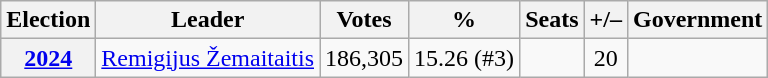<table class=wikitable style="text-align: center;">
<tr>
<th>Election</th>
<th>Leader</th>
<th>Votes</th>
<th>%</th>
<th>Seats</th>
<th>+/–</th>
<th>Government</th>
</tr>
<tr>
<th><a href='#'>2024</a></th>
<td><a href='#'>Remigijus Žemaitaitis</a></td>
<td>186,305</td>
<td>15.26 (#3)</td>
<td></td>
<td> 20</td>
<td></td>
</tr>
</table>
